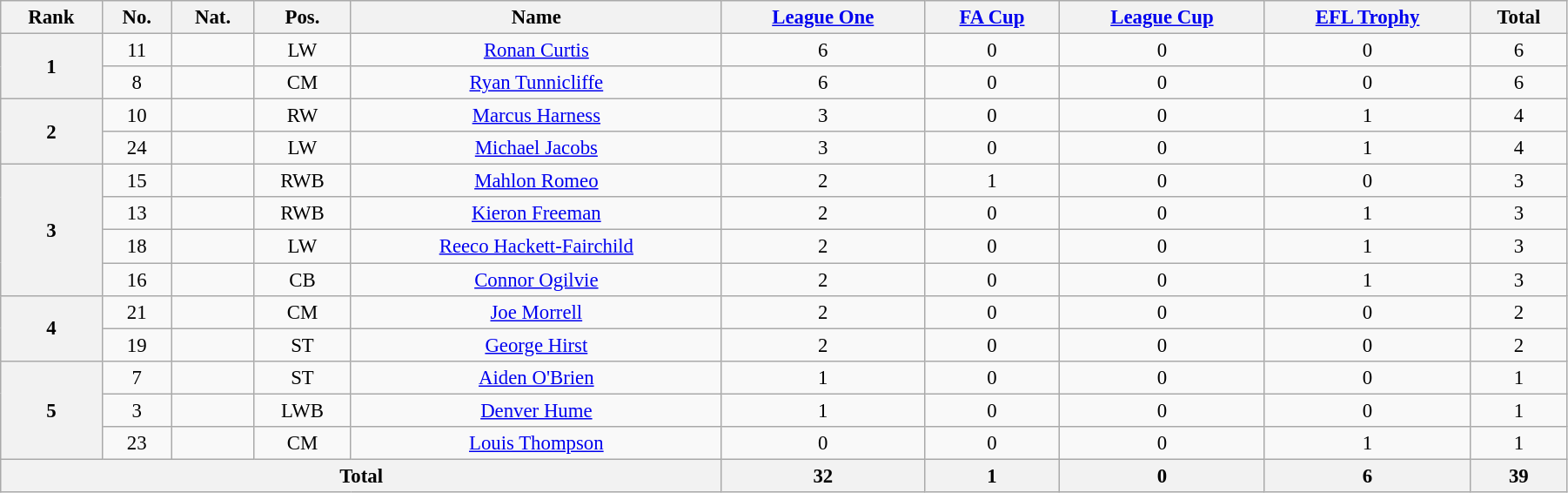<table class="wikitable" style="text-align:center; font-size:95%; width:95%;">
<tr>
<th>Rank</th>
<th>No.</th>
<th>Nat.</th>
<th>Pos.</th>
<th>Name</th>
<th><a href='#'>League One</a></th>
<th><a href='#'>FA Cup</a></th>
<th><a href='#'>League Cup</a></th>
<th><a href='#'>EFL Trophy</a></th>
<th>Total</th>
</tr>
<tr>
<th rowspan="2">1</th>
<td>11</td>
<td></td>
<td>LW</td>
<td><a href='#'>Ronan Curtis</a></td>
<td>6</td>
<td>0</td>
<td>0</td>
<td>0</td>
<td>6</td>
</tr>
<tr>
<td>8</td>
<td></td>
<td>CM</td>
<td><a href='#'>Ryan Tunnicliffe</a></td>
<td>6</td>
<td>0</td>
<td>0</td>
<td>0</td>
<td>6</td>
</tr>
<tr>
<th rowspan="2">2</th>
<td>10</td>
<td></td>
<td>RW</td>
<td><a href='#'>Marcus Harness</a></td>
<td>3</td>
<td>0</td>
<td>0</td>
<td>1</td>
<td>4</td>
</tr>
<tr>
<td>24</td>
<td></td>
<td>LW</td>
<td><a href='#'>Michael Jacobs</a></td>
<td>3</td>
<td>0</td>
<td>0</td>
<td>1</td>
<td>4</td>
</tr>
<tr>
<th rowspan="4">3</th>
<td>15</td>
<td></td>
<td>RWB</td>
<td><a href='#'>Mahlon Romeo</a></td>
<td>2</td>
<td>1</td>
<td>0</td>
<td>0</td>
<td>3</td>
</tr>
<tr>
<td>13</td>
<td></td>
<td>RWB</td>
<td><a href='#'>Kieron Freeman</a></td>
<td>2</td>
<td>0</td>
<td>0</td>
<td>1</td>
<td>3</td>
</tr>
<tr>
<td>18</td>
<td></td>
<td>LW</td>
<td><a href='#'>Reeco Hackett-Fairchild</a></td>
<td>2</td>
<td>0</td>
<td>0</td>
<td>1</td>
<td>3</td>
</tr>
<tr>
<td>16</td>
<td></td>
<td>CB</td>
<td><a href='#'>Connor Ogilvie</a></td>
<td>2</td>
<td>0</td>
<td>0</td>
<td>1</td>
<td>3</td>
</tr>
<tr>
<th rowspan="2">4</th>
<td>21</td>
<td></td>
<td>CM</td>
<td><a href='#'>Joe Morrell</a></td>
<td>2</td>
<td>0</td>
<td>0</td>
<td>0</td>
<td>2</td>
</tr>
<tr>
<td>19</td>
<td></td>
<td>ST</td>
<td><a href='#'>George Hirst</a></td>
<td>2</td>
<td>0</td>
<td>0</td>
<td>0</td>
<td>2</td>
</tr>
<tr>
<th rowspan="3">5</th>
<td>7</td>
<td></td>
<td>ST</td>
<td><a href='#'>Aiden O'Brien</a></td>
<td>1</td>
<td>0</td>
<td>0</td>
<td>0</td>
<td>1</td>
</tr>
<tr>
<td>3</td>
<td></td>
<td>LWB</td>
<td><a href='#'>Denver Hume</a></td>
<td>1</td>
<td>0</td>
<td>0</td>
<td>0</td>
<td>1</td>
</tr>
<tr>
<td>23</td>
<td></td>
<td>CM</td>
<td><a href='#'>Louis Thompson</a></td>
<td>0</td>
<td>0</td>
<td>0</td>
<td>1</td>
<td>1</td>
</tr>
<tr>
<th colspan="5">Total</th>
<th>32</th>
<th>1</th>
<th>0</th>
<th>6</th>
<th>39</th>
</tr>
</table>
